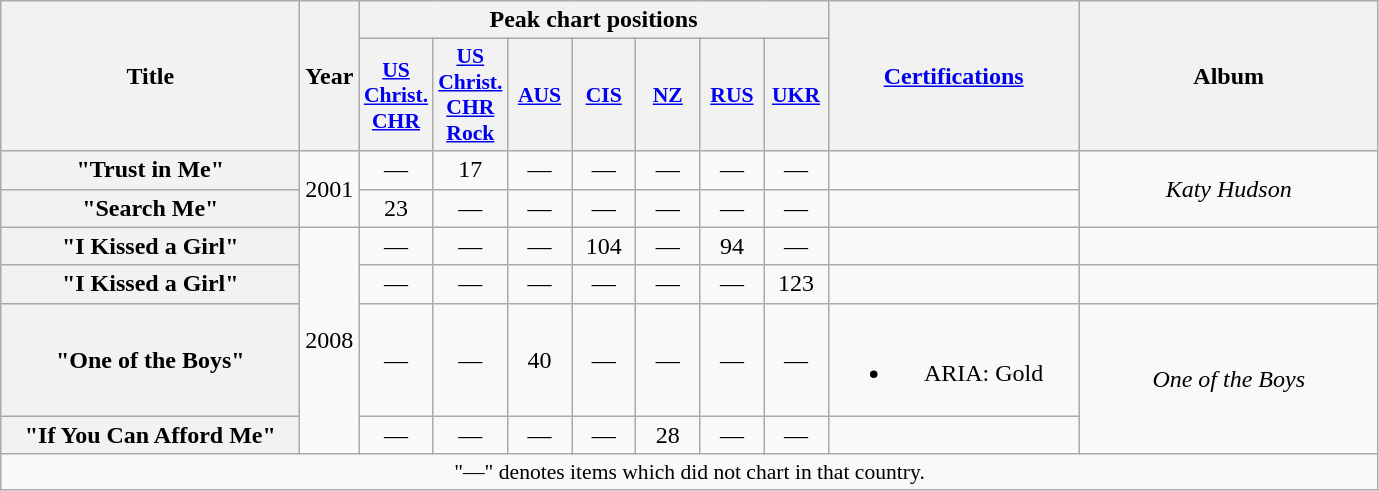<table class="wikitable plainrowheaders" style="text-align:center;">
<tr>
<th scope="col" rowspan="2" style="width:12em;">Title</th>
<th scope="col" rowspan="2" style="width:1em;">Year</th>
<th scope="col" colspan="7">Peak chart positions</th>
<th scope="col" rowspan="2" style="width:10em;"><a href='#'>Certifications</a></th>
<th scope="col" rowspan="2" style="width:12em;">Album</th>
</tr>
<tr>
<th scope="col" style="width:2.5em;font-size:90%;"><a href='#'>US<br>Christ. CHR</a><br></th>
<th scope="col" style="width:2.5em;font-size:90%;"><a href='#'>US<br>Christ. CHR Rock</a><br></th>
<th scope="col" style="width:2.5em;font-size:90%;"><a href='#'>AUS</a><br></th>
<th scope="col" style="width:2.5em;font-size:90%;"><a href='#'>CIS</a><br></th>
<th scope="col" style="width:2.5em;font-size:90%;"><a href='#'>NZ</a><br></th>
<th scope="col" style="width:2.5em;font-size:90%;"><a href='#'>RUS</a><br></th>
<th scope="col" style="width:2.5em;font-size:90%;"><a href='#'>UKR</a><br></th>
</tr>
<tr>
<th scope="row">"Trust in Me"</th>
<td rowspan="2">2001</td>
<td>—</td>
<td>17</td>
<td>—</td>
<td>—</td>
<td>—</td>
<td>—</td>
<td>—</td>
<td></td>
<td rowspan="2"><em>Katy Hudson</em></td>
</tr>
<tr>
<th scope="row">"Search Me"</th>
<td>23</td>
<td>—</td>
<td>—</td>
<td>—</td>
<td>—</td>
<td>—</td>
<td>—</td>
</tr>
<tr>
<th scope="row">"I Kissed a Girl"<br></th>
<td rowspan="4">2008</td>
<td>—</td>
<td>—</td>
<td>—</td>
<td>104</td>
<td>—</td>
<td>94</td>
<td>—</td>
<td></td>
<td></td>
</tr>
<tr>
<th scope="row">"I Kissed a Girl"<br></th>
<td>—</td>
<td>—</td>
<td>—</td>
<td>—</td>
<td>—</td>
<td>—</td>
<td>123</td>
<td></td>
<td></td>
</tr>
<tr>
<th scope="row">"One of the Boys"</th>
<td>—</td>
<td>—</td>
<td>40</td>
<td>—</td>
<td>—</td>
<td>—</td>
<td>—</td>
<td><br><ul><li>ARIA: Gold</li></ul></td>
<td rowspan="2"><em>One of the Boys</em></td>
</tr>
<tr>
<th scope="row">"If You Can Afford Me"</th>
<td>—</td>
<td>—</td>
<td>—</td>
<td>—</td>
<td>28</td>
<td>—</td>
<td>—</td>
<td></td>
</tr>
<tr>
<td colspan="13" style="font-size:90%;">"—" denotes items which did not chart in that country.</td>
</tr>
</table>
